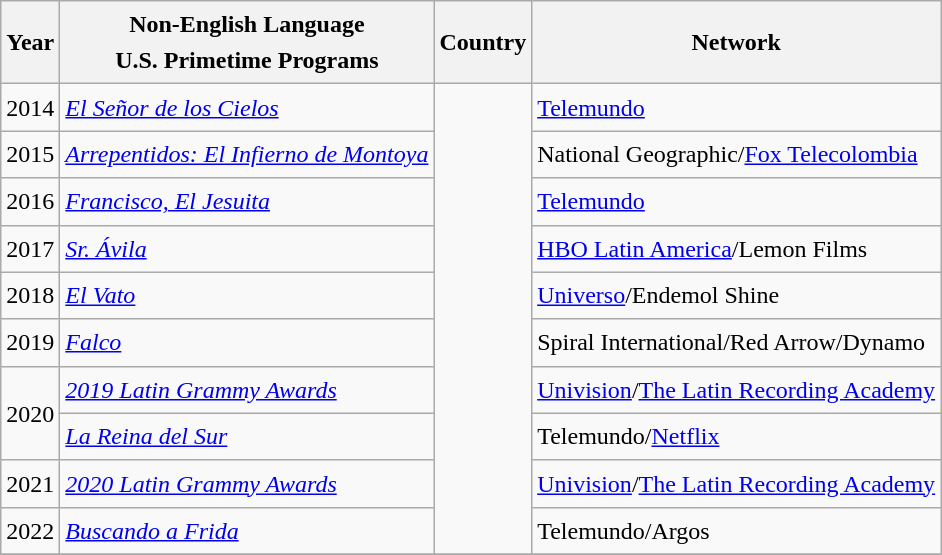<table class="wikitable" style="font-size:1.00em; line-height:1.5em;">
<tr>
<th>Year</th>
<th>Non-English Language<br>U.S. Primetime Programs</th>
<th>Country</th>
<th>Network</th>
</tr>
<tr>
<td>2014</td>
<td><em><a href='#'>El Señor de los Cielos</a></em></td>
<td rowspan="10"></td>
<td><a href='#'>Telemundo</a></td>
</tr>
<tr>
<td>2015</td>
<td><em><a href='#'>Arrepentidos: El Infierno de Montoya</a></em></td>
<td>National Geographic/<a href='#'>Fox Telecolombia</a></td>
</tr>
<tr>
<td>2016</td>
<td><em><a href='#'>Francisco, El Jesuita</a></em></td>
<td><a href='#'>Telemundo</a></td>
</tr>
<tr>
<td>2017</td>
<td><em><a href='#'>Sr. Ávila</a></em></td>
<td><a href='#'>HBO Latin America</a>/Lemon Films</td>
</tr>
<tr>
<td>2018</td>
<td><em><a href='#'>El Vato</a></em></td>
<td><a href='#'>Universo</a>/Endemol Shine</td>
</tr>
<tr>
<td>2019</td>
<td><em><a href='#'>Falco</a></em></td>
<td>Spiral International/Red Arrow/Dynamo</td>
</tr>
<tr>
<td rowspan=2>2020</td>
<td><em><a href='#'>2019 Latin Grammy Awards</a></em></td>
<td><a href='#'>Univision</a>/<a href='#'>The Latin Recording Academy</a></td>
</tr>
<tr>
<td><em><a href='#'>La Reina del Sur</a></em></td>
<td>Telemundo/<a href='#'>Netflix</a></td>
</tr>
<tr>
<td>2021</td>
<td><em><a href='#'>2020 Latin Grammy Awards</a></em></td>
<td><a href='#'>Univision</a>/<a href='#'>The Latin Recording Academy</a></td>
</tr>
<tr>
<td>2022</td>
<td><em><a href='#'>Buscando a Frida</a></em></td>
<td>Telemundo/Argos</td>
</tr>
<tr>
</tr>
</table>
